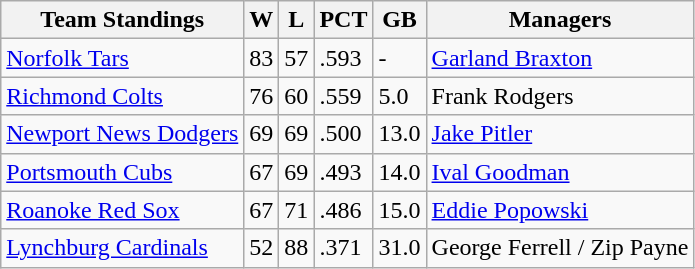<table class="wikitable">
<tr>
<th>Team Standings</th>
<th>W</th>
<th>L</th>
<th>PCT</th>
<th>GB</th>
<th>Managers</th>
</tr>
<tr>
<td><a href='#'>Norfolk Tars</a></td>
<td>83</td>
<td>57</td>
<td>.593</td>
<td>-</td>
<td><a href='#'>Garland Braxton</a></td>
</tr>
<tr>
<td><a href='#'>Richmond Colts</a></td>
<td>76</td>
<td>60</td>
<td>.559</td>
<td>5.0</td>
<td>Frank Rodgers</td>
</tr>
<tr>
<td><a href='#'>Newport News Dodgers</a></td>
<td>69</td>
<td>69</td>
<td>.500</td>
<td>13.0</td>
<td><a href='#'>Jake Pitler</a></td>
</tr>
<tr>
<td><a href='#'>Portsmouth Cubs</a></td>
<td>67</td>
<td>69</td>
<td>.493</td>
<td>14.0</td>
<td><a href='#'>Ival Goodman</a></td>
</tr>
<tr>
<td><a href='#'>Roanoke Red Sox</a></td>
<td>67</td>
<td>71</td>
<td>.486</td>
<td>15.0</td>
<td><a href='#'>Eddie Popowski</a></td>
</tr>
<tr>
<td><a href='#'>Lynchburg Cardinals</a></td>
<td>52</td>
<td>88</td>
<td>.371</td>
<td>31.0</td>
<td>George Ferrell / Zip Payne</td>
</tr>
</table>
